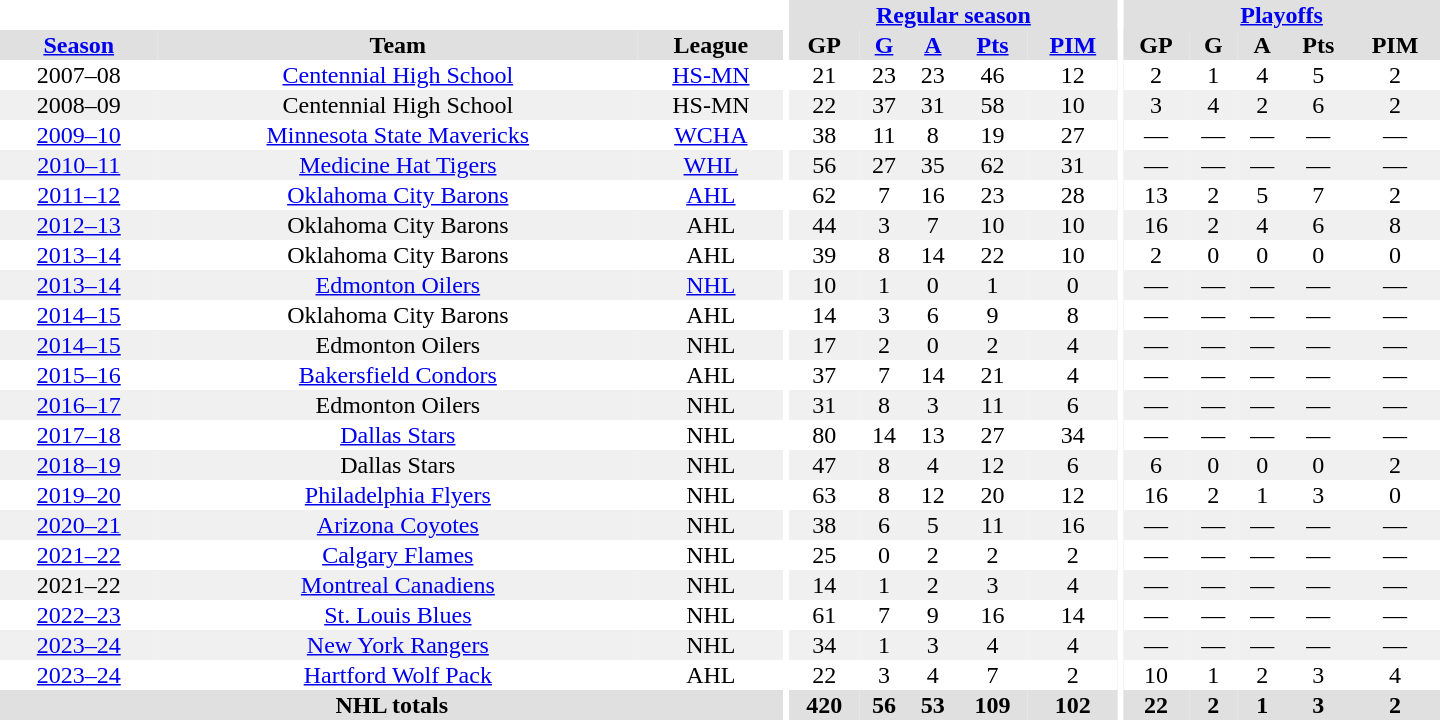<table border="0" cellpadding="1" cellspacing="0" style="text-align:center; width:60em">
<tr bgcolor="#e0e0e0">
<th colspan="3"  bgcolor="#ffffff"></th>
<th rowspan="99" bgcolor="#ffffff"></th>
<th colspan="5"><a href='#'>Regular season</a></th>
<th rowspan="99" bgcolor="#ffffff"></th>
<th colspan="5"><a href='#'>Playoffs</a></th>
</tr>
<tr bgcolor="#e0e0e0">
<th><a href='#'>Season</a></th>
<th>Team</th>
<th>League</th>
<th>GP</th>
<th><a href='#'>G</a></th>
<th><a href='#'>A</a></th>
<th><a href='#'>Pts</a></th>
<th><a href='#'>PIM</a></th>
<th>GP</th>
<th>G</th>
<th>A</th>
<th>Pts</th>
<th>PIM</th>
</tr>
<tr>
<td>2007–08</td>
<td><a href='#'>Centennial High School</a></td>
<td><a href='#'>HS-MN</a></td>
<td>21</td>
<td>23</td>
<td>23</td>
<td>46</td>
<td>12</td>
<td>2</td>
<td>1</td>
<td>4</td>
<td>5</td>
<td>2</td>
</tr>
<tr bgcolor="#f0f0f0">
<td>2008–09</td>
<td>Centennial High School</td>
<td>HS-MN</td>
<td>22</td>
<td>37</td>
<td>31</td>
<td>58</td>
<td>10</td>
<td>3</td>
<td>4</td>
<td>2</td>
<td>6</td>
<td>2</td>
</tr>
<tr>
<td><a href='#'>2009–10</a></td>
<td><a href='#'>Minnesota State Mavericks</a></td>
<td><a href='#'>WCHA</a></td>
<td>38</td>
<td>11</td>
<td>8</td>
<td>19</td>
<td>27</td>
<td>—</td>
<td>—</td>
<td>—</td>
<td>—</td>
<td>—</td>
</tr>
<tr bgcolor="#f0f0f0">
<td><a href='#'>2010–11</a></td>
<td><a href='#'>Medicine Hat Tigers</a></td>
<td><a href='#'>WHL</a></td>
<td>56</td>
<td>27</td>
<td>35</td>
<td>62</td>
<td>31</td>
<td>—</td>
<td>—</td>
<td>—</td>
<td>—</td>
<td>—</td>
</tr>
<tr>
<td><a href='#'>2011–12</a></td>
<td><a href='#'>Oklahoma City Barons</a></td>
<td><a href='#'>AHL</a></td>
<td>62</td>
<td>7</td>
<td>16</td>
<td>23</td>
<td>28</td>
<td>13</td>
<td>2</td>
<td>5</td>
<td>7</td>
<td>2</td>
</tr>
<tr bgcolor="#f0f0f0">
<td><a href='#'>2012–13</a></td>
<td>Oklahoma City Barons</td>
<td>AHL</td>
<td>44</td>
<td>3</td>
<td>7</td>
<td>10</td>
<td>10</td>
<td>16</td>
<td>2</td>
<td>4</td>
<td>6</td>
<td>8</td>
</tr>
<tr>
<td><a href='#'>2013–14</a></td>
<td>Oklahoma City Barons</td>
<td>AHL</td>
<td>39</td>
<td>8</td>
<td>14</td>
<td>22</td>
<td>10</td>
<td>2</td>
<td>0</td>
<td>0</td>
<td>0</td>
<td>0</td>
</tr>
<tr bgcolor="#f0f0f0">
<td><a href='#'>2013–14</a></td>
<td><a href='#'>Edmonton Oilers</a></td>
<td><a href='#'>NHL</a></td>
<td>10</td>
<td>1</td>
<td>0</td>
<td>1</td>
<td>0</td>
<td>—</td>
<td>—</td>
<td>—</td>
<td>—</td>
<td>—</td>
</tr>
<tr>
<td><a href='#'>2014–15</a></td>
<td>Oklahoma City Barons</td>
<td>AHL</td>
<td>14</td>
<td>3</td>
<td>6</td>
<td>9</td>
<td>8</td>
<td>—</td>
<td>—</td>
<td>—</td>
<td>—</td>
<td>—</td>
</tr>
<tr bgcolor="#f0f0f0">
<td><a href='#'>2014–15</a></td>
<td>Edmonton Oilers</td>
<td>NHL</td>
<td>17</td>
<td>2</td>
<td>0</td>
<td>2</td>
<td>4</td>
<td>—</td>
<td>—</td>
<td>—</td>
<td>—</td>
<td>—</td>
</tr>
<tr>
<td><a href='#'>2015–16</a></td>
<td><a href='#'>Bakersfield Condors</a></td>
<td>AHL</td>
<td>37</td>
<td>7</td>
<td>14</td>
<td>21</td>
<td>4</td>
<td>—</td>
<td>—</td>
<td>—</td>
<td>—</td>
<td>—</td>
</tr>
<tr bgcolor="#f0f0f0">
<td><a href='#'>2016–17</a></td>
<td>Edmonton Oilers</td>
<td>NHL</td>
<td>31</td>
<td>8</td>
<td>3</td>
<td>11</td>
<td>6</td>
<td>—</td>
<td>—</td>
<td>—</td>
<td>—</td>
<td>—</td>
</tr>
<tr>
<td><a href='#'>2017–18</a></td>
<td><a href='#'>Dallas Stars</a></td>
<td>NHL</td>
<td>80</td>
<td>14</td>
<td>13</td>
<td>27</td>
<td>34</td>
<td>—</td>
<td>—</td>
<td>—</td>
<td>—</td>
<td>—</td>
</tr>
<tr bgcolor="#f0f0f0">
<td><a href='#'>2018–19</a></td>
<td>Dallas Stars</td>
<td>NHL</td>
<td>47</td>
<td>8</td>
<td>4</td>
<td>12</td>
<td>6</td>
<td>6</td>
<td>0</td>
<td>0</td>
<td>0</td>
<td>2</td>
</tr>
<tr>
<td><a href='#'>2019–20</a></td>
<td><a href='#'>Philadelphia Flyers</a></td>
<td>NHL</td>
<td>63</td>
<td>8</td>
<td>12</td>
<td>20</td>
<td>12</td>
<td>16</td>
<td>2</td>
<td>1</td>
<td>3</td>
<td>0</td>
</tr>
<tr bgcolor="#f0f0f0">
<td><a href='#'>2020–21</a></td>
<td><a href='#'>Arizona Coyotes</a></td>
<td>NHL</td>
<td>38</td>
<td>6</td>
<td>5</td>
<td>11</td>
<td>16</td>
<td>—</td>
<td>—</td>
<td>—</td>
<td>—</td>
<td>—</td>
</tr>
<tr>
<td><a href='#'>2021–22</a></td>
<td><a href='#'>Calgary Flames</a></td>
<td>NHL</td>
<td>25</td>
<td>0</td>
<td>2</td>
<td>2</td>
<td>2</td>
<td>—</td>
<td>—</td>
<td>—</td>
<td>—</td>
<td>—</td>
</tr>
<tr bgcolor="#f0f0f0">
<td>2021–22</td>
<td><a href='#'>Montreal Canadiens</a></td>
<td>NHL</td>
<td>14</td>
<td>1</td>
<td>2</td>
<td>3</td>
<td>4</td>
<td>—</td>
<td>—</td>
<td>—</td>
<td>—</td>
<td>—</td>
</tr>
<tr>
<td><a href='#'>2022–23</a></td>
<td><a href='#'>St. Louis Blues</a></td>
<td>NHL</td>
<td>61</td>
<td>7</td>
<td>9</td>
<td>16</td>
<td>14</td>
<td>—</td>
<td>—</td>
<td>—</td>
<td>—</td>
<td>—</td>
</tr>
<tr bgcolor="#f0f0f0">
<td><a href='#'>2023–24</a></td>
<td><a href='#'>New York Rangers</a></td>
<td>NHL</td>
<td>34</td>
<td>1</td>
<td>3</td>
<td>4</td>
<td>4</td>
<td>—</td>
<td>—</td>
<td>—</td>
<td>—</td>
<td>—</td>
</tr>
<tr>
<td><a href='#'>2023–24</a></td>
<td><a href='#'>Hartford Wolf Pack</a></td>
<td>AHL</td>
<td>22</td>
<td>3</td>
<td>4</td>
<td>7</td>
<td>2</td>
<td>10</td>
<td>1</td>
<td>2</td>
<td>3</td>
<td>4</td>
</tr>
<tr bgcolor="#e0e0e0">
<th colspan="3">NHL totals</th>
<th>420</th>
<th>56</th>
<th>53</th>
<th>109</th>
<th>102</th>
<th>22</th>
<th>2</th>
<th>1</th>
<th>3</th>
<th>2</th>
</tr>
</table>
